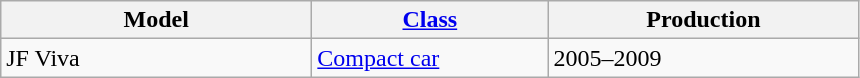<table class="wikitable">
<tr>
<th style="width:200px;">Model</th>
<th style="width:150px;"><a href='#'>Class</a></th>
<th style="width:200px;">Production</th>
</tr>
<tr>
<td valign="top">JF Viva</td>
<td valign="top"><a href='#'>Compact car</a></td>
<td valign="top">2005–2009</td>
</tr>
</table>
